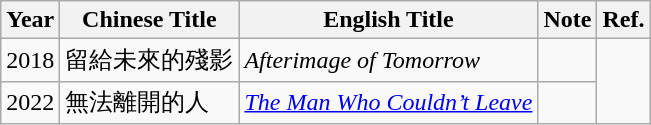<table class="wikitable">
<tr>
<th>Year</th>
<th>Chinese Title</th>
<th>English Title</th>
<th>Note</th>
<th>Ref.</th>
</tr>
<tr>
<td>2018</td>
<td>留給未來的殘影</td>
<td><em>Afterimage of Tomorrow</em></td>
<td></td>
<td rowspan="2"></td>
</tr>
<tr>
<td>2022</td>
<td>無法離開的人</td>
<td><em><a href='#'>The Man Who Couldn’t Leave</a></em></td>
<td></td>
</tr>
</table>
